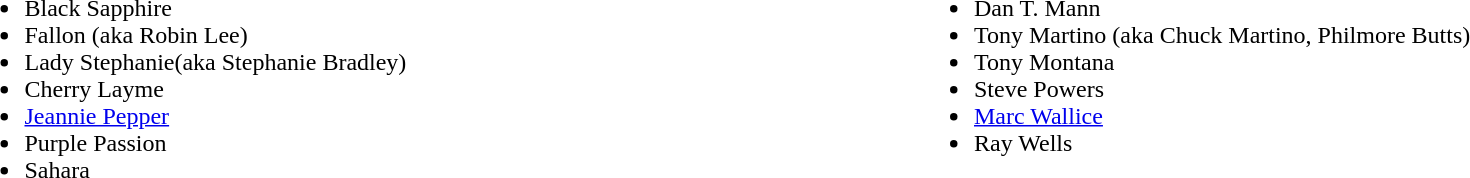<table>
<tr>
<td valign="top" width=50%><br><ul><li>Black Sapphire</li><li>Fallon (aka Robin Lee)</li><li>Lady Stephanie(aka Stephanie Bradley)</li><li>Cherry Layme</li><li><a href='#'>Jeannie Pepper</a></li><li>Purple Passion</li><li>Sahara</li></ul></td>
<td valign="top" width=15></td>
<td valign="top" width=50%><br><ul><li>Dan T. Mann</li><li>Tony Martino (aka Chuck Martino, Philmore Butts)</li><li>Tony Montana</li><li>Steve Powers</li><li><a href='#'>Marc Wallice</a></li><li>Ray Wells</li></ul></td>
</tr>
</table>
